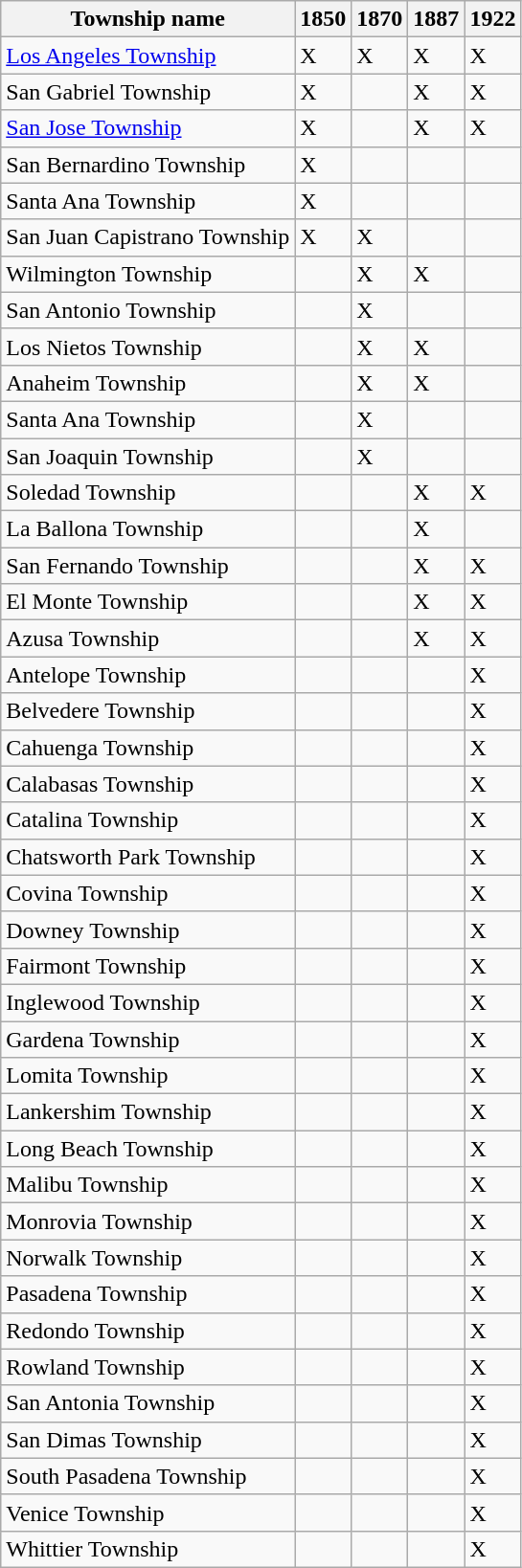<table class="wikitable sortable mw-collapsible">
<tr>
<th>Township name</th>
<th>1850</th>
<th>1870</th>
<th>1887</th>
<th>1922</th>
</tr>
<tr>
<td><a href='#'>Los Angeles Township</a></td>
<td>X</td>
<td>X</td>
<td>X</td>
<td>X</td>
</tr>
<tr>
<td>San Gabriel Township</td>
<td>X</td>
<td></td>
<td>X</td>
<td>X</td>
</tr>
<tr>
<td><a href='#'>San Jose Township</a></td>
<td>X</td>
<td></td>
<td>X</td>
<td>X</td>
</tr>
<tr>
<td>San Bernardino Township</td>
<td>X</td>
<td></td>
<td></td>
<td></td>
</tr>
<tr>
<td>Santa Ana Township</td>
<td>X</td>
<td></td>
<td></td>
<td></td>
</tr>
<tr>
<td>San Juan Capistrano Township</td>
<td>X</td>
<td>X</td>
<td></td>
<td></td>
</tr>
<tr>
<td>Wilmington Township</td>
<td></td>
<td>X</td>
<td>X</td>
<td></td>
</tr>
<tr>
<td>San Antonio Township</td>
<td></td>
<td>X</td>
<td></td>
<td></td>
</tr>
<tr>
<td>Los Nietos Township</td>
<td></td>
<td>X</td>
<td>X</td>
<td></td>
</tr>
<tr>
<td>Anaheim Township</td>
<td></td>
<td>X</td>
<td>X</td>
<td></td>
</tr>
<tr>
<td>Santa Ana Township</td>
<td></td>
<td>X</td>
<td></td>
<td></td>
</tr>
<tr>
<td>San Joaquin Township</td>
<td></td>
<td>X</td>
<td></td>
<td></td>
</tr>
<tr>
<td>Soledad Township</td>
<td></td>
<td></td>
<td>X</td>
<td>X</td>
</tr>
<tr>
<td>La Ballona Township</td>
<td></td>
<td></td>
<td>X</td>
<td></td>
</tr>
<tr>
<td>San Fernando Township</td>
<td></td>
<td></td>
<td>X</td>
<td>X</td>
</tr>
<tr>
<td>El Monte Township</td>
<td></td>
<td></td>
<td>X</td>
<td>X</td>
</tr>
<tr>
<td>Azusa Township</td>
<td></td>
<td></td>
<td>X</td>
<td>X</td>
</tr>
<tr>
<td>Antelope Township</td>
<td></td>
<td></td>
<td></td>
<td>X</td>
</tr>
<tr>
<td>Belvedere Township</td>
<td></td>
<td></td>
<td></td>
<td>X</td>
</tr>
<tr>
<td>Cahuenga Township</td>
<td></td>
<td></td>
<td></td>
<td>X</td>
</tr>
<tr>
<td>Calabasas Township</td>
<td></td>
<td></td>
<td></td>
<td>X</td>
</tr>
<tr>
<td>Catalina Township</td>
<td></td>
<td></td>
<td></td>
<td>X</td>
</tr>
<tr>
<td>Chatsworth Park Township</td>
<td></td>
<td></td>
<td></td>
<td>X</td>
</tr>
<tr>
<td>Covina Township</td>
<td></td>
<td></td>
<td></td>
<td>X</td>
</tr>
<tr>
<td>Downey Township</td>
<td></td>
<td></td>
<td></td>
<td>X</td>
</tr>
<tr>
<td>Fairmont Township</td>
<td></td>
<td></td>
<td></td>
<td>X</td>
</tr>
<tr>
<td>Inglewood Township</td>
<td></td>
<td></td>
<td></td>
<td>X</td>
</tr>
<tr>
<td>Gardena Township</td>
<td></td>
<td></td>
<td></td>
<td>X</td>
</tr>
<tr>
<td>Lomita Township</td>
<td></td>
<td></td>
<td></td>
<td>X</td>
</tr>
<tr>
<td>Lankershim Township</td>
<td></td>
<td></td>
<td></td>
<td>X</td>
</tr>
<tr>
<td>Long Beach Township</td>
<td></td>
<td></td>
<td></td>
<td>X</td>
</tr>
<tr>
<td>Malibu Township</td>
<td></td>
<td></td>
<td></td>
<td>X</td>
</tr>
<tr>
<td>Monrovia Township</td>
<td></td>
<td></td>
<td></td>
<td>X</td>
</tr>
<tr>
<td>Norwalk Township</td>
<td></td>
<td></td>
<td></td>
<td>X</td>
</tr>
<tr>
<td>Pasadena Township</td>
<td></td>
<td></td>
<td></td>
<td>X</td>
</tr>
<tr>
<td>Redondo Township</td>
<td></td>
<td></td>
<td></td>
<td>X</td>
</tr>
<tr>
<td>Rowland Township</td>
<td></td>
<td></td>
<td></td>
<td>X</td>
</tr>
<tr>
<td>San Antonia Township</td>
<td></td>
<td></td>
<td></td>
<td>X</td>
</tr>
<tr>
<td>San Dimas Township</td>
<td></td>
<td></td>
<td></td>
<td>X</td>
</tr>
<tr>
<td>South Pasadena Township</td>
<td></td>
<td></td>
<td></td>
<td>X</td>
</tr>
<tr>
<td>Venice Township</td>
<td></td>
<td></td>
<td></td>
<td>X</td>
</tr>
<tr>
<td>Whittier Township</td>
<td></td>
<td></td>
<td></td>
<td>X</td>
</tr>
</table>
